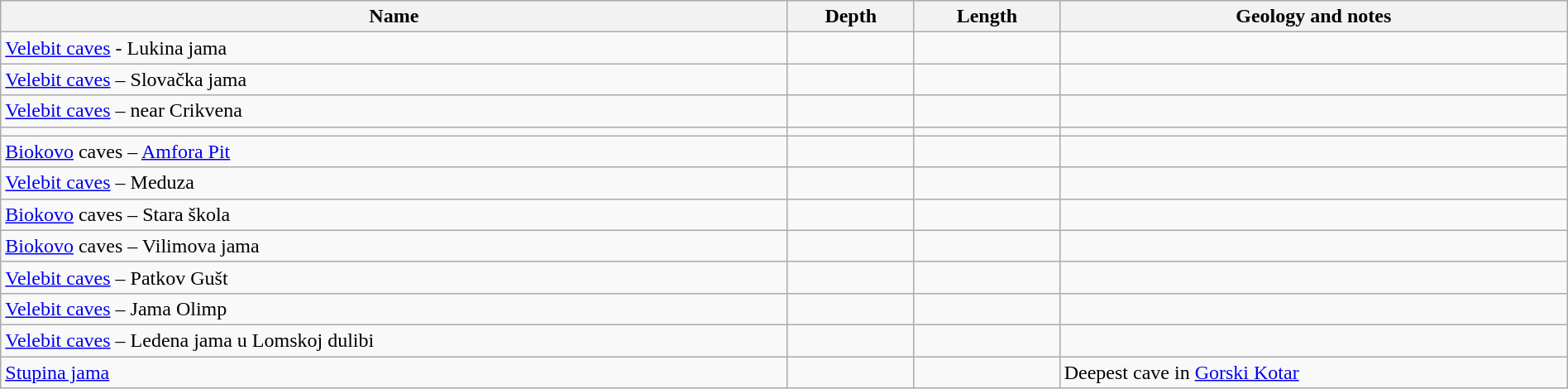<table class="wikitable sortable" style="width:100%; height:100px;" cellpadding="5">
<tr>
<th>Name</th>
<th>Depth</th>
<th>Length</th>
<th class="unsortable">Geology and notes</th>
</tr>
<tr>
<td><a href='#'>Velebit caves</a> - Lukina jama</td>
<td style="text-align:center;"></td>
<td style="text-align:center;"></td>
<td></td>
</tr>
<tr>
<td><a href='#'>Velebit caves</a> – Slovačka jama</td>
<td style="text-align:center;"></td>
<td style="text-align:center;"></td>
<td></td>
</tr>
<tr>
<td><a href='#'>Velebit caves</a> – near Crikvena</td>
<td style="text-align:center;"></td>
<td style="text-align:center;"></td>
<td></td>
</tr>
<tr>
<td></td>
<td style="text-align:center;"></td>
<td style="text-align:center;"></td>
<td></td>
</tr>
<tr>
<td><a href='#'>Biokovo</a> caves – <a href='#'>Amfora Pit</a></td>
<td style="text-align:center;"></td>
<td style="text-align:center;"></td>
<td></td>
</tr>
<tr>
<td><a href='#'>Velebit caves</a> – Meduza</td>
<td style="text-align:center;"></td>
<td style="text-align:center;"></td>
<td></td>
</tr>
<tr>
<td><a href='#'>Biokovo</a> caves – Stara škola</td>
<td style="text-align:center;"></td>
<td style="text-align:center;"></td>
<td></td>
</tr>
<tr>
<td><a href='#'>Biokovo</a> caves – Vilimova jama</td>
<td style="text-align:center;"></td>
<td style="text-align:center;"></td>
<td></td>
</tr>
<tr>
<td><a href='#'>Velebit caves</a> – Patkov Gušt</td>
<td style="text-align:center;"></td>
<td style="text-align:center;"></td>
<td></td>
</tr>
<tr>
<td><a href='#'>Velebit caves</a> – Jama Olimp</td>
<td style="text-align:center;"></td>
<td style="text-align:center;"></td>
<td></td>
</tr>
<tr>
<td><a href='#'>Velebit caves</a> – Ledena jama u Lomskoj dulibi</td>
<td style="text-align:center;"></td>
<td style="text-align:center;"></td>
<td></td>
</tr>
<tr>
<td><a href='#'>Stupina jama</a></td>
<td style="text-align:center;"></td>
<td style="text-align:center;"></td>
<td>Deepest cave in <a href='#'>Gorski Kotar</a></td>
</tr>
</table>
